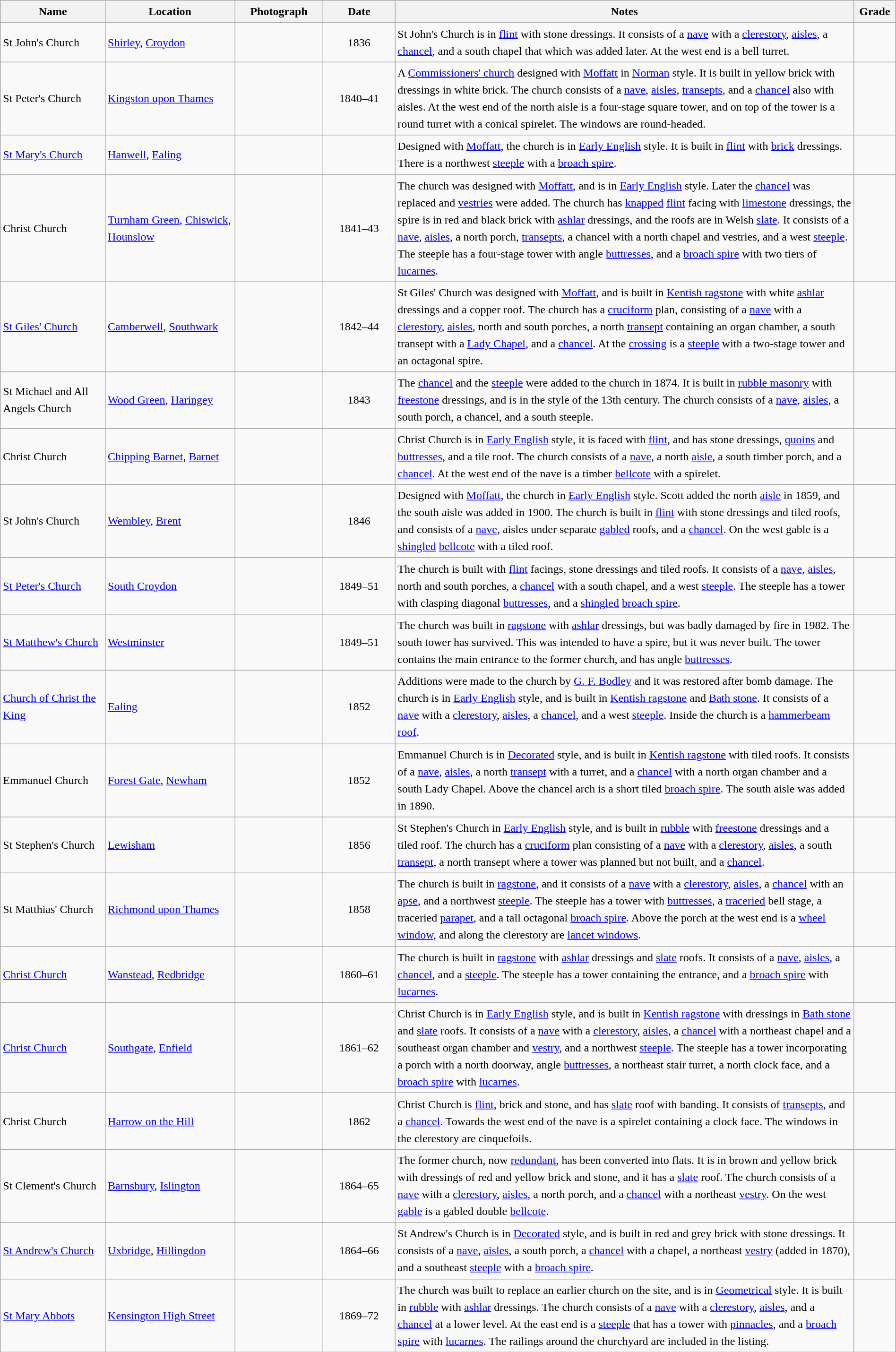<table class="wikitable sortable plainrowheaders" style="width:100%;border:0px;text-align:left;line-height:150%;">
<tr>
<th scope="col"  style="width:120px">Name</th>
<th scope="col"  style="width:150px">Location</th>
<th scope="col"  style="width:100px" class="unsortable">Photograph</th>
<th scope="col"  style="width:80px">Date</th>
<th scope="col"  style="width:550px" class="unsortable">Notes</th>
<th scope="col"  style="width:24px">Grade</th>
</tr>
<tr>
<td>St John's Church</td>
<td><a href='#'>Shirley</a>, <a href='#'>Croydon</a><br><small></small></td>
<td></td>
<td align="center">1836</td>
<td>St John's Church is in <a href='#'>flint</a> with stone dressings.  It consists of a <a href='#'>nave</a> with a <a href='#'>clerestory</a>, <a href='#'>aisles</a>, a <a href='#'>chancel</a>, and a south chapel that which was added later. At the west end is a bell turret.</td>
<td align="center" ></td>
</tr>
<tr>
<td>St Peter's Church</td>
<td><a href='#'>Kingston upon Thames</a><br><small></small></td>
<td></td>
<td align="center">1840–41</td>
<td>A <a href='#'>Commissioners' church</a> designed with <a href='#'>Moffatt</a> in <a href='#'>Norman</a> style.  It is built in yellow brick with dressings in white brick.  The church consists of a <a href='#'>nave</a>, <a href='#'>aisles</a>, <a href='#'>transepts</a>, and a <a href='#'>chancel</a> also with aisles.  At the west end of the north aisle is a four-stage square tower, and on top of the tower is a round turret with a conical spirelet.  The windows are round-headed.</td>
<td align="center" ></td>
</tr>
<tr>
<td><a href='#'>St Mary's Church</a></td>
<td><a href='#'>Hanwell</a>, <a href='#'>Ealing</a><br><small></small></td>
<td></td>
<td align="center"></td>
<td>Designed with <a href='#'>Moffatt</a>, the church is in <a href='#'>Early English</a> style.  It is built in <a href='#'>flint</a> with <a href='#'>brick</a> dressings.  There is a northwest <a href='#'>steeple</a> with a <a href='#'>broach spire</a>.</td>
<td align="center" ></td>
</tr>
<tr>
<td>Christ Church</td>
<td><a href='#'>Turnham Green</a>, <a href='#'>Chiswick</a>, <a href='#'>Hounslow</a><br><small></small></td>
<td></td>
<td align="center">1841–43</td>
<td>The church was designed with <a href='#'>Moffatt</a>, and is in <a href='#'>Early English</a> style.  Later the <a href='#'>chancel</a> was replaced and <a href='#'>vestries</a> were added.  The church has <a href='#'>knapped</a> <a href='#'>flint</a> facing with <a href='#'>limestone</a> dressings, the spire is in red and black brick with <a href='#'>ashlar</a> dressings, and the roofs are in Welsh <a href='#'>slate</a>.  It consists of a <a href='#'>nave</a>, <a href='#'>aisles</a>, a north porch, <a href='#'>transepts</a>, a chancel with a north chapel and vestries, and a west <a href='#'>steeple</a>.  The steeple has a four-stage tower with angle <a href='#'>buttresses</a>, and a <a href='#'>broach spire</a> with two tiers of <a href='#'>lucarnes</a>.</td>
<td align="center" ></td>
</tr>
<tr>
<td><a href='#'>St Giles' Church</a></td>
<td><a href='#'>Camberwell</a>, <a href='#'>Southwark</a><br><small></small></td>
<td></td>
<td align="center">1842–44</td>
<td>St Giles' Church was designed with <a href='#'>Moffatt</a>, and is built in <a href='#'>Kentish ragstone</a> with white <a href='#'>ashlar</a> dressings and a copper roof.  The church has a <a href='#'>cruciform</a> plan, consisting of a <a href='#'>nave</a> with a <a href='#'>clerestory</a>, <a href='#'>aisles</a>, north and south porches, a north <a href='#'>transept</a> containing an organ chamber, a south transept with a <a href='#'>Lady Chapel</a>, and a <a href='#'>chancel</a>.  At the <a href='#'>crossing</a> is a <a href='#'>steeple</a> with a two-stage tower and an octagonal spire.</td>
<td align="center" ></td>
</tr>
<tr>
<td>St Michael and All Angels Church</td>
<td><a href='#'>Wood Green</a>, <a href='#'>Haringey</a><br><small></small></td>
<td></td>
<td align="center">1843</td>
<td>The <a href='#'>chancel</a> and the <a href='#'>steeple</a> were added to the church in 1874.  It is built in <a href='#'>rubble masonry</a> with <a href='#'>freestone</a> dressings, and is in the style of the 13th century.  The church consists of a <a href='#'>nave</a>, <a href='#'>aisles</a>, a south porch, a chancel, and a south steeple.</td>
<td align="center" ></td>
</tr>
<tr>
<td>Christ Church</td>
<td><a href='#'>Chipping Barnet</a>, <a href='#'>Barnet</a><br><small></small></td>
<td></td>
<td align="center"></td>
<td>Christ Church is in <a href='#'>Early English</a> style, it is faced with <a href='#'>flint</a>, and has stone dressings, <a href='#'>quoins</a> and <a href='#'>buttresses</a>, and a tile roof. The church consists of a <a href='#'>nave</a>, a north <a href='#'>aisle</a>, a south timber porch, and a <a href='#'>chancel</a>.  At the west end of the nave is a timber <a href='#'>bellcote</a> with a spirelet.</td>
<td align="center" ></td>
</tr>
<tr>
<td>St John's Church</td>
<td><a href='#'>Wembley</a>, <a href='#'>Brent</a><br><small></small></td>
<td></td>
<td align="center">1846</td>
<td>Designed with <a href='#'>Moffatt</a>, the church in <a href='#'>Early English</a> style.  Scott added the north <a href='#'>aisle</a> in 1859, and the south aisle was added in 1900.  The church is built in <a href='#'>flint</a> with stone dressings and tiled roofs, and consists of a <a href='#'>nave</a>, aisles under separate <a href='#'>gabled</a> roofs, and a <a href='#'>chancel</a>.  On the west gable is a <a href='#'>shingled</a> <a href='#'>bellcote</a> with a tiled roof.</td>
<td align="center" ></td>
</tr>
<tr>
<td><a href='#'>St Peter's Church</a></td>
<td><a href='#'>South Croydon</a><br><small></small></td>
<td></td>
<td align="center">1849–51</td>
<td>The church is built with <a href='#'>flint</a> facings, stone dressings and tiled roofs.  It consists of a <a href='#'>nave</a>, <a href='#'>aisles</a>, north and south porches, a <a href='#'>chancel</a> with a south chapel, and a west <a href='#'>steeple</a>.  The steeple has a tower with clasping diagonal <a href='#'>buttresses</a>, and a <a href='#'>shingled</a> <a href='#'>broach spire</a>.</td>
<td align="center" ></td>
</tr>
<tr>
<td><a href='#'>St Matthew's Church</a></td>
<td><a href='#'>Westminster</a><br><small></small></td>
<td></td>
<td align="center">1849–51</td>
<td>The church was built in <a href='#'>ragstone</a> with <a href='#'>ashlar</a> dressings, but was badly damaged by fire in 1982.  The south tower has survived.  This was intended to have a spire, but it was never built.  The tower contains the main entrance to the former church, and has angle <a href='#'>buttresses</a>.</td>
<td align="center" ></td>
</tr>
<tr>
<td><a href='#'>Church of Christ the King</a></td>
<td><a href='#'>Ealing</a><br><small></small></td>
<td></td>
<td align="center">1852</td>
<td>Additions were made to the church by <a href='#'>G. F. Bodley</a>  and it was restored after bomb damage.  The church is in <a href='#'>Early English</a> style, and is built in <a href='#'>Kentish ragstone</a> and <a href='#'>Bath stone</a>.  It consists of a <a href='#'>nave</a> with a <a href='#'>clerestory</a>, <a href='#'>aisles</a>, a <a href='#'>chancel</a>, and a west <a href='#'>steeple</a>.  Inside the church is a <a href='#'>hammerbeam roof</a>.</td>
<td align="center" ></td>
</tr>
<tr>
<td>Emmanuel Church</td>
<td><a href='#'>Forest Gate</a>, <a href='#'>Newham</a><br><small></small></td>
<td></td>
<td align="center">1852</td>
<td>Emmanuel Church is in <a href='#'>Decorated</a> style, and is built in <a href='#'>Kentish ragstone</a> with tiled roofs.  It consists of a <a href='#'>nave</a>, <a href='#'>aisles</a>, a north <a href='#'>transept</a> with a turret, and a <a href='#'>chancel</a> with a north organ chamber and a south Lady Chapel.  Above the chancel arch is a short tiled <a href='#'>broach spire</a>.  The south aisle was added in 1890.</td>
<td align="center" ></td>
</tr>
<tr>
<td>St Stephen's Church</td>
<td><a href='#'>Lewisham</a><br><small></small></td>
<td></td>
<td align="center">1856</td>
<td>St Stephen's Church in <a href='#'>Early English</a> style, and is built in <a href='#'>rubble</a> with <a href='#'>freestone</a> dressings and a tiled roof.  The church has a <a href='#'>cruciform</a> plan consisting of a <a href='#'>nave</a> with a <a href='#'>clerestory</a>, <a href='#'>aisles</a>, a south <a href='#'>transept</a>, a north transept where a tower was planned but not built, and a <a href='#'>chancel</a>.</td>
<td align="center" ></td>
</tr>
<tr>
<td>St Matthias' Church</td>
<td><a href='#'>Richmond upon Thames</a><br><small></small></td>
<td></td>
<td align="center">1858</td>
<td>The church is built in <a href='#'>ragstone</a>, and it consists of a <a href='#'>nave</a> with a <a href='#'>clerestory</a>, <a href='#'>aisles</a>, a <a href='#'>chancel</a> with an <a href='#'>apse</a>, and a northwest <a href='#'>steeple</a>.  The steeple has a tower with <a href='#'>buttresses</a>, a <a href='#'>traceried</a> bell stage, a traceried <a href='#'>parapet</a>, and a tall octagonal <a href='#'>broach spire</a>.  Above the porch at the west end is a <a href='#'>wheel window</a>, and along the clerestory are <a href='#'>lancet windows</a>.</td>
<td align="center" ></td>
</tr>
<tr>
<td><a href='#'>Christ Church</a></td>
<td><a href='#'>Wanstead</a>,  <a href='#'>Redbridge</a><br><small></small></td>
<td></td>
<td align="center">1860–61</td>
<td>The church is built in <a href='#'>ragstone</a> with <a href='#'>ashlar</a> dressings and <a href='#'>slate</a> roofs.  It consists of a <a href='#'>nave</a>, <a href='#'>aisles</a>, a <a href='#'>chancel</a>, and a <a href='#'>steeple</a>.  The steeple has a tower containing the entrance, and a <a href='#'>broach spire</a> with <a href='#'>lucarnes</a>.</td>
<td align="center" ></td>
</tr>
<tr>
<td><a href='#'>Christ Church</a></td>
<td><a href='#'>Southgate</a>, <a href='#'>Enfield</a><br><small></small></td>
<td></td>
<td align="center">1861–62</td>
<td>Christ Church is in <a href='#'>Early English</a> style, and is built in <a href='#'>Kentish ragstone</a> with dressings in <a href='#'>Bath stone</a> and <a href='#'>slate</a> roofs.  It consists of a <a href='#'>nave</a> with a <a href='#'>clerestory</a>, <a href='#'>aisles</a>, a <a href='#'>chancel</a> with a northeast chapel and a southeast organ chamber and <a href='#'>vestry</a>, and a northwest <a href='#'>steeple</a>.  The steeple has a tower incorporating a porch with a north doorway, angle <a href='#'>buttresses</a>, a northeast stair turret, a north clock face, and a <a href='#'>broach spire</a> with <a href='#'>lucarnes</a>.</td>
<td align="center" ></td>
</tr>
<tr>
<td>Christ Church</td>
<td><a href='#'>Harrow on the Hill</a><br><small></small></td>
<td></td>
<td align="center">1862</td>
<td>Christ Church is <a href='#'>flint</a>, brick and stone, and has <a href='#'>slate</a> roof with banding.  It consists of  <a href='#'>transepts</a>, and a <a href='#'>chancel</a>.  Towards the west end of the nave is a spirelet containing a clock face.  The windows in the clerestory are cinquefoils.</td>
<td align="center" ></td>
</tr>
<tr>
<td>St Clement's Church</td>
<td><a href='#'>Barnsbury</a>, <a href='#'>Islington</a><br><small></small></td>
<td></td>
<td align="center">1864–65</td>
<td>The former church, now <a href='#'>redundant</a>, has been converted into flats.  It is in brown and yellow brick with dressings of red and yellow brick and stone, and it has a <a href='#'>slate</a> roof.  The church consists of a <a href='#'>nave</a> with a <a href='#'>clerestory</a>, <a href='#'>aisles</a>, a north porch, and a <a href='#'>chancel</a> with a northeast <a href='#'>vestry</a>.  On the west <a href='#'>gable</a> is a gabled double <a href='#'>bellcote</a>.</td>
<td align="center" ></td>
</tr>
<tr>
<td><a href='#'>St Andrew's Church</a></td>
<td><a href='#'>Uxbridge</a>, <a href='#'>Hillingdon</a><br><small></small></td>
<td></td>
<td align="center">1864–66</td>
<td>St Andrew's Church is in <a href='#'>Decorated</a> style, and is built in red and grey brick with stone dressings.  It consists of a <a href='#'>nave</a>, <a href='#'>aisles</a>, a south porch, a <a href='#'>chancel</a> with a chapel, a northeast <a href='#'>vestry</a> (added in 1870), and a southeast <a href='#'>steeple</a> with a <a href='#'>broach spire</a>.</td>
<td align="center" ></td>
</tr>
<tr>
<td><a href='#'>St Mary Abbots</a></td>
<td><a href='#'>Kensington High Street</a><br><small></small></td>
<td></td>
<td align="center">1869–72</td>
<td>The church was built to replace an earlier church on the site, and is in <a href='#'>Geometrical</a> style.  It is built in <a href='#'>rubble</a> with <a href='#'>ashlar</a> dressings.  The church consists of a <a href='#'>nave</a> with a <a href='#'>clerestory</a>, <a href='#'>aisles</a>, and a <a href='#'>chancel</a> at a lower level.  At the east end is a <a href='#'>steeple</a> that has a tower with <a href='#'>pinnacles</a>, and a <a href='#'>broach spire</a> with <a href='#'>lucarnes</a>.  The railings around the churchyard are included in the listing.</td>
<td align="center" ></td>
</tr>
<tr>
</tr>
</table>
